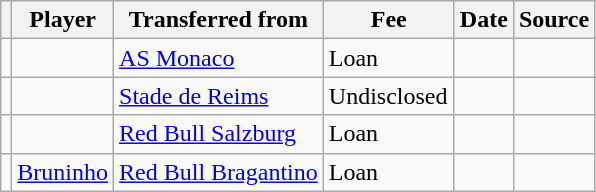<table class="wikitable plainrowheaders sortable">
<tr>
<th></th>
<th scope="col">Player</th>
<th>Transferred from</th>
<th style="width: 80px;">Fee</th>
<th scope="col">Date</th>
<th scope="col">Source</th>
</tr>
<tr>
<td align="center"></td>
<td> </td>
<td> <a href='#'>AS Monaco</a></td>
<td>Loan</td>
<td></td>
<td></td>
</tr>
<tr>
<td align="center"></td>
<td> </td>
<td> <a href='#'>Stade de Reims</a></td>
<td>Undisclosed</td>
<td></td>
<td></td>
</tr>
<tr>
<td align="center"></td>
<td> </td>
<td> <a href='#'>Red Bull Salzburg</a></td>
<td>Loan</td>
<td></td>
<td></td>
</tr>
<tr>
<td align="center"></td>
<td> <a href='#'>Bruninho</a></td>
<td> <a href='#'>Red Bull Bragantino</a></td>
<td>Loan</td>
<td></td>
<td></td>
</tr>
</table>
